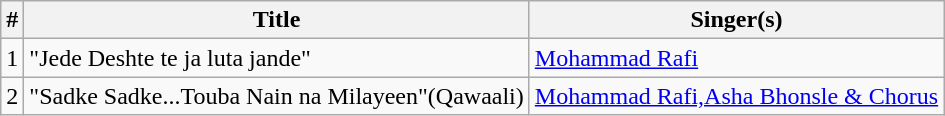<table class="wikitable">
<tr>
<th>#</th>
<th>Title</th>
<th>Singer(s)</th>
</tr>
<tr |->
<td>1</td>
<td>"Jede Deshte te ja luta jande"</td>
<td><a href='#'>Mohammad Rafi</a></td>
</tr>
<tr>
<td>2</td>
<td>"Sadke Sadke...Touba Nain na Milayeen"(Qawaali)</td>
<td><a href='#'>Mohammad Rafi,Asha Bhonsle & Chorus</a></td>
</tr>
</table>
